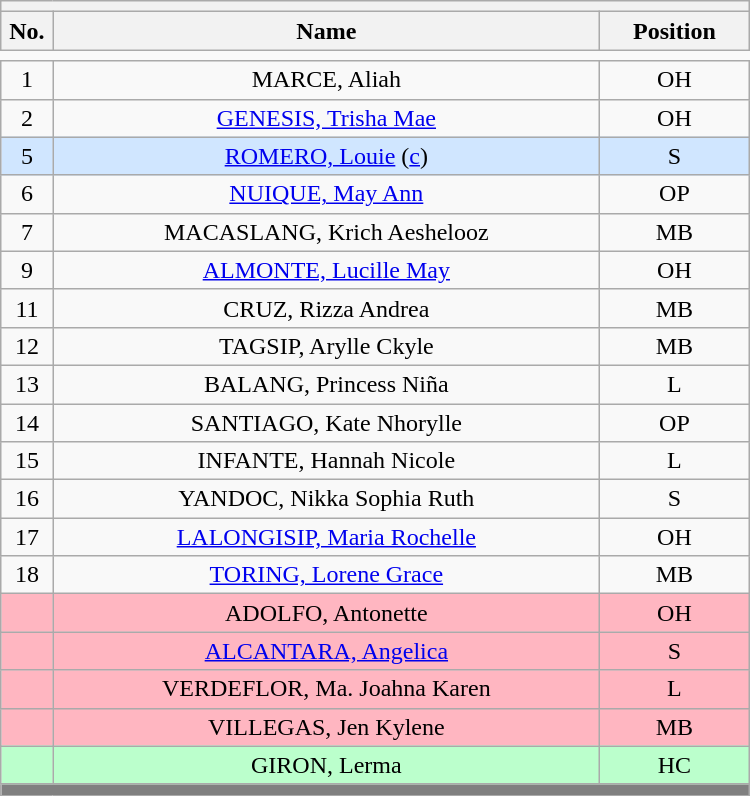<table class='wikitable mw-collapsible mw-collapsed' style='text-align: center; width: 500px; border: none;'>
<tr>
<th style='text-align: left;' colspan=3></th>
</tr>
<tr>
<th style='width: 7%;'>No.</th>
<th>Name</th>
<th style='width: 20%;'>Position</th>
</tr>
<tr>
<td style='border: none;'></td>
</tr>
<tr>
<td>1</td>
<td>MARCE, Aliah</td>
<td>OH</td>
</tr>
<tr>
<td>2</td>
<td><a href='#'>GENESIS, Trisha Mae</a></td>
<td>OH</td>
</tr>
<tr bgcolor=#D0E6FF>
<td>5</td>
<td><a href='#'>ROMERO, Louie</a> (<a href='#'>c</a>)</td>
<td>S</td>
</tr>
<tr>
<td>6</td>
<td><a href='#'>NUIQUE, May Ann</a></td>
<td>OP</td>
</tr>
<tr>
<td>7</td>
<td>MACASLANG, Krich Aeshelooz</td>
<td>MB</td>
</tr>
<tr>
<td>9</td>
<td><a href='#'>ALMONTE, Lucille May</a></td>
<td>OH</td>
</tr>
<tr>
<td>11</td>
<td>CRUZ, Rizza Andrea</td>
<td>MB</td>
</tr>
<tr>
<td>12</td>
<td>TAGSIP, Arylle Ckyle</td>
<td>MB</td>
</tr>
<tr>
<td>13</td>
<td>BALANG, Princess Niña</td>
<td>L</td>
</tr>
<tr>
<td>14</td>
<td>SANTIAGO, Kate Nhorylle</td>
<td>OP</td>
</tr>
<tr>
<td>15</td>
<td>INFANTE, Hannah Nicole</td>
<td>L</td>
</tr>
<tr>
<td>16</td>
<td>YANDOC, Nikka Sophia Ruth</td>
<td>S</td>
</tr>
<tr>
<td>17</td>
<td><a href='#'>LALONGISIP, Maria Rochelle</a></td>
<td>OH</td>
</tr>
<tr>
<td>18</td>
<td><a href='#'>TORING, Lorene Grace</a></td>
<td>MB</td>
</tr>
<tr bgcolor=#FFB6C1>
<td></td>
<td>ADOLFO, Antonette</td>
<td>OH</td>
</tr>
<tr bgcolor=#FFB6C1>
<td></td>
<td><a href='#'>ALCANTARA, Angelica</a></td>
<td>S</td>
</tr>
<tr bgcolor=#FFB6C1>
<td></td>
<td>VERDEFLOR, Ma. Joahna Karen</td>
<td>L</td>
</tr>
<tr bgcolor=#FFB6C1>
<td></td>
<td>VILLEGAS, Jen Kylene</td>
<td>MB</td>
</tr>
<tr bgcolor=#BBFFCC>
<td></td>
<td>GIRON, Lerma</td>
<td>HC</td>
</tr>
<tr>
<th style='background: grey;' colspan=3></th>
</tr>
</table>
